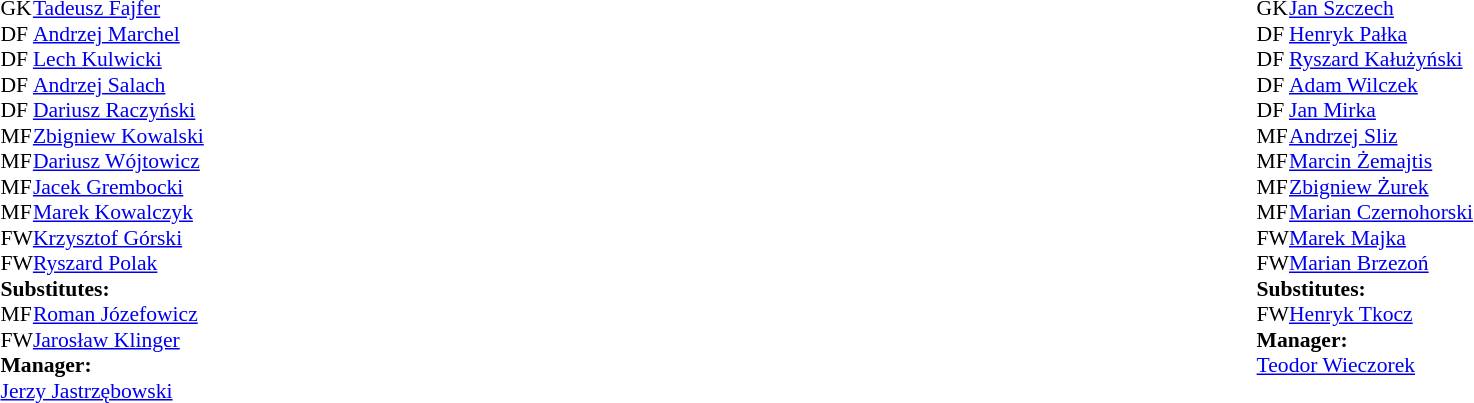<table style="width:100%">
<tr>
<td style="vertical-align:top;width:40%"><br><table style="font-size:90%" cellspacing="0" cellpadding="0">
<tr>
<td>GK</td>
<td> <a href='#'>Tadeusz Fajfer</a></td>
</tr>
<tr>
<td>DF</td>
<td> <a href='#'>Andrzej Marchel</a></td>
</tr>
<tr>
<td>DF</td>
<td> <a href='#'>Lech Kulwicki</a></td>
</tr>
<tr>
<td>DF</td>
<td> <a href='#'>Andrzej Salach</a></td>
</tr>
<tr>
<td>DF</td>
<td> <a href='#'>Dariusz Raczyński</a></td>
</tr>
<tr>
<td>MF</td>
<td> <a href='#'>Zbigniew Kowalski</a></td>
<td></td>
</tr>
<tr>
<td>MF</td>
<td> <a href='#'>Dariusz Wójtowicz</a></td>
</tr>
<tr>
<td>MF</td>
<td> <a href='#'>Jacek Grembocki</a></td>
</tr>
<tr>
<td>MF</td>
<td> <a href='#'>Marek Kowalczyk</a></td>
</tr>
<tr>
<td>FW</td>
<td> <a href='#'>Krzysztof Górski</a></td>
</tr>
<tr>
<td>FW</td>
<td> <a href='#'>Ryszard Polak</a></td>
<td></td>
</tr>
<tr>
<td></td>
</tr>
<tr>
<td colspan=4><strong>Substitutes:</strong></td>
</tr>
<tr>
<td>MF</td>
<td> <a href='#'>Roman Józefowicz</a></td>
<td></td>
</tr>
<tr>
<td>FW</td>
<td> <a href='#'>Jarosław Klinger</a></td>
<td></td>
</tr>
<tr>
<td></td>
</tr>
<tr>
<td colspan=4><strong>Manager:</strong></td>
</tr>
<tr>
<td colspan="4"> <a href='#'>Jerzy Jastrzębowski</a></td>
</tr>
</table>
</td>
<td style="vertical-align:top; width:50%"><br><table cellspacing="0" cellpadding="0" style="font-size:90%; margin:auto">
<tr>
<td>GK</td>
<td> <a href='#'>Jan Szczech</a></td>
</tr>
<tr>
<td>DF</td>
<td> <a href='#'>Henryk Pałka</a></td>
</tr>
<tr>
<td>DF</td>
<td> <a href='#'>Ryszard Kałużyński</a></td>
</tr>
<tr>
<td>DF</td>
<td> <a href='#'>Adam Wilczek</a></td>
</tr>
<tr>
<td>DF</td>
<td> <a href='#'>Jan Mirka</a></td>
</tr>
<tr>
<td>MF</td>
<td> <a href='#'>Andrzej Sliz</a></td>
</tr>
<tr>
<td>MF</td>
<td> <a href='#'>Marcin Żemajtis</a></td>
</tr>
<tr>
<td>MF</td>
<td> <a href='#'>Zbigniew Żurek</a></td>
</tr>
<tr>
<td>MF</td>
<td> <a href='#'>Marian Czernohorski</a></td>
</tr>
<tr>
<td>FW</td>
<td> <a href='#'>Marek Majka</a></td>
</tr>
<tr>
<td>FW</td>
<td> <a href='#'>Marian Brzezoń</a></td>
<td></td>
</tr>
<tr>
<td></td>
</tr>
<tr>
<td colspan=4><strong>Substitutes:</strong></td>
</tr>
<tr>
<td>FW</td>
<td> <a href='#'>Henryk Tkocz</a></td>
<td></td>
</tr>
<tr>
<td></td>
</tr>
<tr>
<td colspan=4><strong>Manager:</strong></td>
</tr>
<tr>
<td colspan="4"> <a href='#'>Teodor Wieczorek</a></td>
</tr>
</table>
</td>
</tr>
</table>
